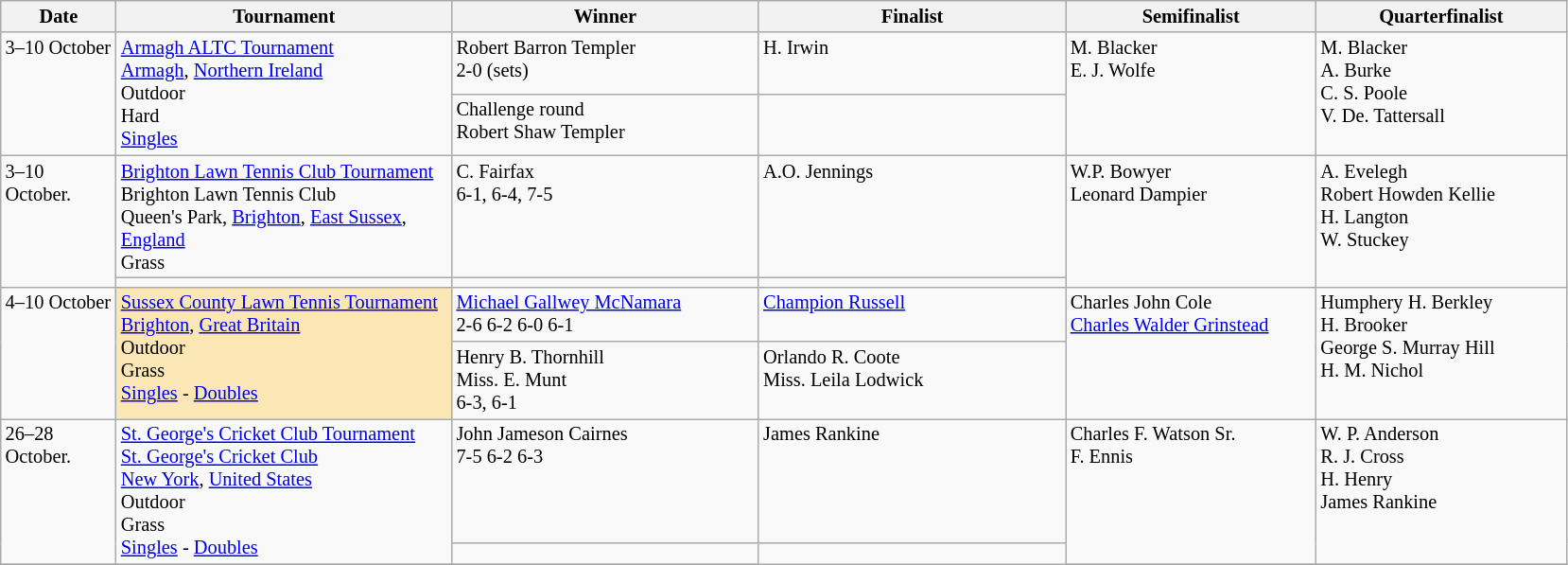<table class="wikitable" style="font-size:85%;">
<tr>
<th width="75">Date</th>
<th width="230">Tournament</th>
<th width="210">Winner</th>
<th width="210">Finalist</th>
<th width="170">Semifinalist</th>
<th width="170">Quarterfinalist</th>
</tr>
<tr valign=top>
<td rowspan=2>3–10 October</td>
<td rowspan=2><a href='#'>Armagh ALTC Tournament</a><br> <a href='#'>Armagh</a>, <a href='#'>Northern Ireland</a><br>Outdoor<br>Hard<br><a href='#'>Singles</a></td>
<td> Robert Barron Templer<br>2-0 (sets)</td>
<td> H. Irwin</td>
<td rowspan=2> M. Blacker <br> E. J. Wolfe</td>
<td rowspan=2> M. Blacker<br> A. Burke<br> C. S. Poole <br> V. De. Tattersall</td>
</tr>
<tr valign=top>
<td>Challenge round<br> Robert Shaw Templer <br></td>
<td></td>
</tr>
<tr valign=top>
<td rowspan=2>3–10 October.</td>
<td><a href='#'>Brighton Lawn Tennis Club Tournament</a><br>Brighton Lawn Tennis Club<br>Queen's Park, <a href='#'>Brighton</a>, <a href='#'>East Sussex</a>, <a href='#'>England</a><br>Grass<br></td>
<td> C. Fairfax<br>6-1, 6-4, 7-5</td>
<td> A.O. Jennings</td>
<td rowspan=2> W.P. Bowyer<br> Leonard Dampier</td>
<td rowspan=2> A. Evelegh<br> Robert Howden Kellie <br> H. Langton<br>  W. Stuckey<br></td>
</tr>
<tr valign=top>
<td></td>
<td></td>
</tr>
<tr valign=top>
<td rowspan=2>4–10 October</td>
<td style="background:#fae7b5" rowspan=2><a href='#'>Sussex County Lawn Tennis Tournament</a><br> <a href='#'>Brighton</a>, <a href='#'>Great Britain</a><br>Outdoor<br>Grass<br><a href='#'>Singles</a> - <a href='#'>Doubles</a></td>
<td> <a href='#'>Michael Gallwey McNamara</a><br>2-6 6-2 6-0 6-1</td>
<td> <a href='#'>Champion Russell</a></td>
<td rowspan=2> Charles John Cole <br> <a href='#'>Charles Walder Grinstead</a></td>
<td rowspan=2> Humphery H. Berkley <br> H. Brooker <br> George S. Murray Hill <br>  H. M. Nichol</td>
</tr>
<tr valign=top>
<td> Henry B. Thornhill<br>  Miss. E. Munt<br>6-3, 6-1</td>
<td> Orlando R. Coote<br>  Miss. Leila Lodwick</td>
</tr>
<tr valign=top>
<td rowspan=2>26–28 October.</td>
<td rowspan=2><a href='#'>St. George's Cricket Club Tournament</a><br><a href='#'>St. George's Cricket Club</a><br><a href='#'>New York</a>, <a href='#'>United States</a><br>Outdoor<br>Grass<br><a href='#'>Singles</a> - <a href='#'>Doubles</a></td>
<td> John Jameson Cairnes  <br> 7-5 6-2 6-3</td>
<td> James Rankine</td>
<td rowspan=2> Charles F. Watson Sr. <br> F. Ennis</td>
<td rowspan=2> W. P. Anderson <br> R. J. Cross <br>  H. Henry <br> James Rankine</td>
</tr>
<tr valign=top>
<td></td>
</tr>
<tr valign=top>
</tr>
</table>
